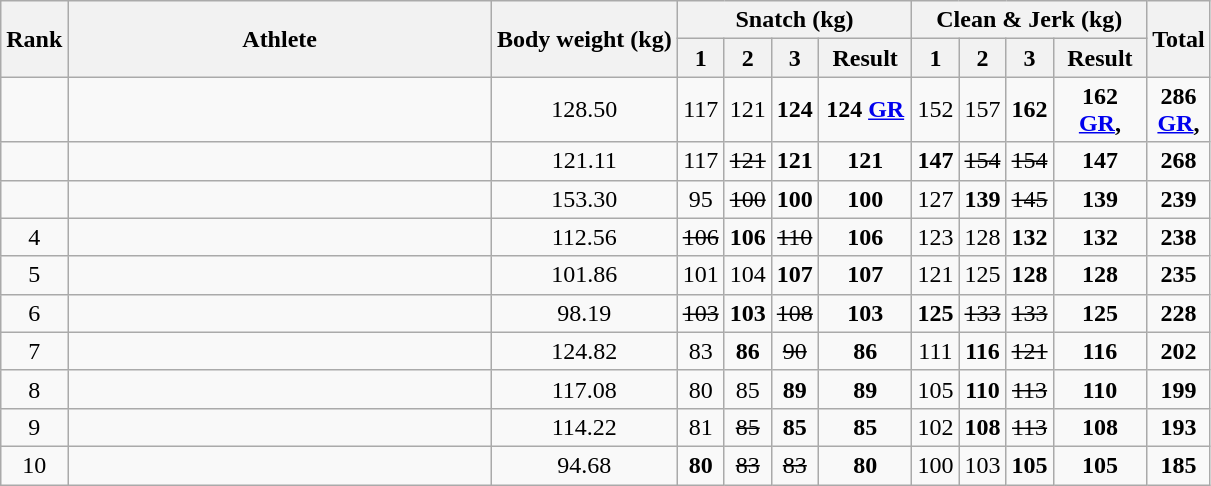<table class="wikitable sortable" style="text-align:center;">
<tr>
<th rowspan="2">Rank</th>
<th rowspan="2" width="275">Athlete</th>
<th rowspan="2">Body weight (kg)</th>
<th colspan="4">Snatch (kg)</th>
<th colspan="4">Clean & Jerk (kg)</th>
<th rowspan="2">Total</th>
</tr>
<tr>
<th class="unsortable">1</th>
<th class="unsortable">2</th>
<th class="unsortable">3</th>
<th width="55">Result</th>
<th class="unsortable">1</th>
<th class="unsortable">2</th>
<th class="unsortable">3</th>
<th width="55">Result</th>
</tr>
<tr>
<td></td>
<td align=left></td>
<td>128.50</td>
<td>117</td>
<td>121</td>
<td><strong>124</strong></td>
<td><strong>124 <a href='#'>GR</a></strong></td>
<td>152</td>
<td>157</td>
<td><strong>162</strong></td>
<td><strong>162 <br><a href='#'>GR</a>, <br></strong></td>
<td><strong>286 <br><a href='#'>GR</a>, <br></strong></td>
</tr>
<tr>
<td></td>
<td align=left></td>
<td>121.11</td>
<td>117</td>
<td><s>121</s></td>
<td><strong>121</strong></td>
<td><strong>121</strong></td>
<td><strong>147</strong></td>
<td><s>154</s></td>
<td><s>154</s></td>
<td><strong>147</strong></td>
<td><strong>268</strong></td>
</tr>
<tr>
<td></td>
<td align=left></td>
<td>153.30</td>
<td>95</td>
<td><s>100</s></td>
<td><strong>100</strong></td>
<td><strong>100</strong></td>
<td>127</td>
<td><strong>139</strong></td>
<td><s>145</s></td>
<td><strong>139</strong></td>
<td><strong>239</strong></td>
</tr>
<tr>
<td>4</td>
<td align=left></td>
<td>112.56</td>
<td><s>106</s></td>
<td><strong>106</strong></td>
<td><s>110</s></td>
<td><strong>106</strong></td>
<td>123</td>
<td>128</td>
<td><strong>132</strong></td>
<td><strong>132</strong></td>
<td><strong>238</strong></td>
</tr>
<tr>
<td>5</td>
<td align=left></td>
<td>101.86</td>
<td>101</td>
<td>104</td>
<td><strong>107</strong></td>
<td><strong>107</strong></td>
<td>121</td>
<td>125</td>
<td><strong>128</strong></td>
<td><strong>128</strong></td>
<td><strong>235</strong></td>
</tr>
<tr>
<td>6</td>
<td align=left></td>
<td>98.19</td>
<td><s>103</s></td>
<td><strong>103</strong></td>
<td><s>108</s></td>
<td><strong>103</strong></td>
<td><strong>125</strong></td>
<td><s>133</s></td>
<td><s>133</s></td>
<td><strong>125</strong></td>
<td><strong>228</strong></td>
</tr>
<tr>
<td>7</td>
<td align=left></td>
<td>124.82</td>
<td>83</td>
<td><strong>86</strong></td>
<td><s>90</s></td>
<td><strong>86</strong></td>
<td>111</td>
<td><strong>116</strong></td>
<td><s>121</s></td>
<td><strong>116</strong></td>
<td><strong>202</strong></td>
</tr>
<tr>
<td>8</td>
<td align=left></td>
<td>117.08</td>
<td>80</td>
<td>85</td>
<td><strong>89</strong></td>
<td><strong>89</strong></td>
<td>105</td>
<td><strong>110</strong></td>
<td><s>113</s></td>
<td><strong>110</strong></td>
<td><strong>199</strong></td>
</tr>
<tr>
<td>9</td>
<td align=left></td>
<td>114.22</td>
<td>81</td>
<td><s>85</s></td>
<td><strong>85</strong></td>
<td><strong>85</strong></td>
<td>102</td>
<td><strong>108</strong></td>
<td><s>113</s></td>
<td><strong>108</strong></td>
<td><strong>193</strong></td>
</tr>
<tr>
<td>10</td>
<td align=left></td>
<td>94.68</td>
<td><strong>80</strong></td>
<td><s>83</s></td>
<td><s>83</s></td>
<td><strong>80</strong></td>
<td>100</td>
<td>103</td>
<td><strong>105</strong></td>
<td><strong>105</strong></td>
<td><strong>185</strong></td>
</tr>
</table>
